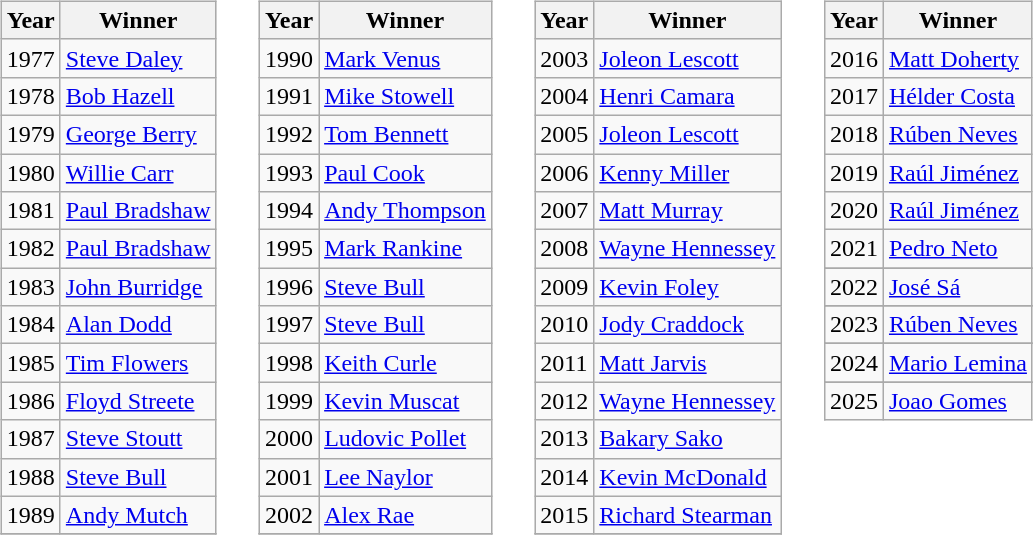<table>
<tr>
<td valign="top"><br><table class="wikitable">
<tr>
<th>Year</th>
<th>Winner</th>
</tr>
<tr>
<td>1977</td>
<td> <a href='#'>Steve Daley</a></td>
</tr>
<tr>
<td>1978</td>
<td> <a href='#'>Bob Hazell</a></td>
</tr>
<tr>
<td>1979</td>
<td> <a href='#'>George Berry</a></td>
</tr>
<tr>
<td>1980</td>
<td> <a href='#'>Willie Carr</a></td>
</tr>
<tr>
<td>1981</td>
<td> <a href='#'>Paul Bradshaw</a></td>
</tr>
<tr>
<td>1982</td>
<td> <a href='#'>Paul Bradshaw</a></td>
</tr>
<tr>
<td>1983</td>
<td> <a href='#'>John Burridge</a></td>
</tr>
<tr>
<td>1984</td>
<td> <a href='#'>Alan Dodd</a></td>
</tr>
<tr>
<td>1985</td>
<td> <a href='#'>Tim Flowers</a></td>
</tr>
<tr>
<td>1986</td>
<td> <a href='#'>Floyd Streete</a></td>
</tr>
<tr>
<td>1987</td>
<td> <a href='#'>Steve Stoutt</a></td>
</tr>
<tr>
<td>1988</td>
<td> <a href='#'>Steve Bull</a></td>
</tr>
<tr>
<td>1989</td>
<td> <a href='#'>Andy Mutch</a></td>
</tr>
<tr>
</tr>
</table>
</td>
<td width="1"> </td>
<td valign="top"><br><table class="wikitable">
<tr>
<th>Year</th>
<th>Winner</th>
</tr>
<tr>
<td>1990</td>
<td> <a href='#'>Mark Venus</a></td>
</tr>
<tr>
<td>1991</td>
<td> <a href='#'>Mike Stowell</a></td>
</tr>
<tr>
<td>1992</td>
<td> <a href='#'>Tom Bennett</a></td>
</tr>
<tr>
<td>1993</td>
<td> <a href='#'>Paul Cook</a></td>
</tr>
<tr>
<td>1994</td>
<td> <a href='#'>Andy Thompson</a></td>
</tr>
<tr>
<td>1995</td>
<td> <a href='#'>Mark Rankine</a></td>
</tr>
<tr>
<td>1996</td>
<td> <a href='#'>Steve Bull</a></td>
</tr>
<tr>
<td>1997</td>
<td> <a href='#'>Steve Bull</a></td>
</tr>
<tr>
<td>1998</td>
<td> <a href='#'>Keith Curle</a></td>
</tr>
<tr>
<td>1999</td>
<td> <a href='#'>Kevin Muscat</a></td>
</tr>
<tr>
<td>2000</td>
<td> <a href='#'>Ludovic Pollet</a></td>
</tr>
<tr>
<td>2001</td>
<td> <a href='#'>Lee Naylor</a></td>
</tr>
<tr>
<td>2002</td>
<td> <a href='#'>Alex Rae</a></td>
</tr>
<tr>
</tr>
</table>
</td>
<td width="1"> </td>
<td valign="top"><br><table class="wikitable">
<tr>
<th>Year</th>
<th>Winner</th>
</tr>
<tr>
<td>2003</td>
<td> <a href='#'>Joleon Lescott</a></td>
</tr>
<tr>
<td>2004</td>
<td> <a href='#'>Henri Camara</a></td>
</tr>
<tr>
<td>2005</td>
<td> <a href='#'>Joleon Lescott</a></td>
</tr>
<tr>
<td>2006</td>
<td> <a href='#'>Kenny Miller</a></td>
</tr>
<tr>
<td>2007</td>
<td> <a href='#'>Matt Murray</a></td>
</tr>
<tr>
<td>2008</td>
<td> <a href='#'>Wayne Hennessey</a></td>
</tr>
<tr>
<td>2009</td>
<td> <a href='#'>Kevin Foley</a></td>
</tr>
<tr>
<td>2010</td>
<td> <a href='#'>Jody Craddock</a></td>
</tr>
<tr>
<td>2011</td>
<td> <a href='#'>Matt Jarvis</a></td>
</tr>
<tr>
<td>2012</td>
<td> <a href='#'>Wayne Hennessey</a></td>
</tr>
<tr>
<td>2013</td>
<td> <a href='#'>Bakary Sako</a></td>
</tr>
<tr>
<td>2014</td>
<td> <a href='#'>Kevin McDonald</a></td>
</tr>
<tr>
<td>2015</td>
<td> <a href='#'>Richard Stearman</a></td>
</tr>
<tr>
</tr>
</table>
</td>
<td width="1"> </td>
<td valign="top"><br><table class="wikitable">
<tr>
<th>Year</th>
<th>Winner</th>
</tr>
<tr>
<td>2016</td>
<td> <a href='#'>Matt Doherty</a></td>
</tr>
<tr>
<td>2017</td>
<td> <a href='#'>Hélder Costa</a></td>
</tr>
<tr>
<td>2018</td>
<td> <a href='#'>Rúben Neves</a></td>
</tr>
<tr>
<td>2019</td>
<td> <a href='#'>Raúl Jiménez</a></td>
</tr>
<tr>
<td>2020</td>
<td> <a href='#'>Raúl Jiménez</a></td>
</tr>
<tr>
<td>2021</td>
<td> <a href='#'>Pedro Neto</a></td>
</tr>
<tr>
</tr>
<tr>
<td>2022</td>
<td> <a href='#'>José Sá</a></td>
</tr>
<tr>
</tr>
<tr>
<td>2023</td>
<td> <a href='#'>Rúben Neves</a></td>
</tr>
<tr>
</tr>
<tr>
<td>2024</td>
<td> <a href='#'>Mario Lemina</a></td>
</tr>
<tr>
</tr>
<tr>
<td>2025</td>
<td> <a href='#'>Joao Gomes</a></td>
</tr>
</table>
</td>
</tr>
</table>
